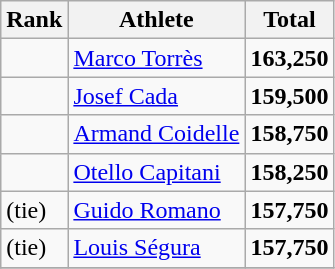<table class="wikitable">
<tr>
<th>Rank</th>
<th>Athlete</th>
<th>Total</th>
</tr>
<tr>
<td></td>
<td> <a href='#'>Marco Torrès</a></td>
<td><strong>163,250</strong></td>
</tr>
<tr>
<td></td>
<td> <a href='#'>Josef Cada</a></td>
<td><strong>159,500</strong></td>
</tr>
<tr>
<td></td>
<td> <a href='#'>Armand Coidelle</a></td>
<td><strong>158,750</strong></td>
</tr>
<tr>
<td></td>
<td> <a href='#'>Otello Capitani</a></td>
<td><strong>158,250</strong></td>
</tr>
<tr>
<td> (tie)</td>
<td> <a href='#'>Guido Romano</a></td>
<td><strong>157,750</strong></td>
</tr>
<tr>
<td> (tie)</td>
<td> <a href='#'>Louis Ségura</a></td>
<td><strong>157,750</strong></td>
</tr>
<tr>
</tr>
</table>
